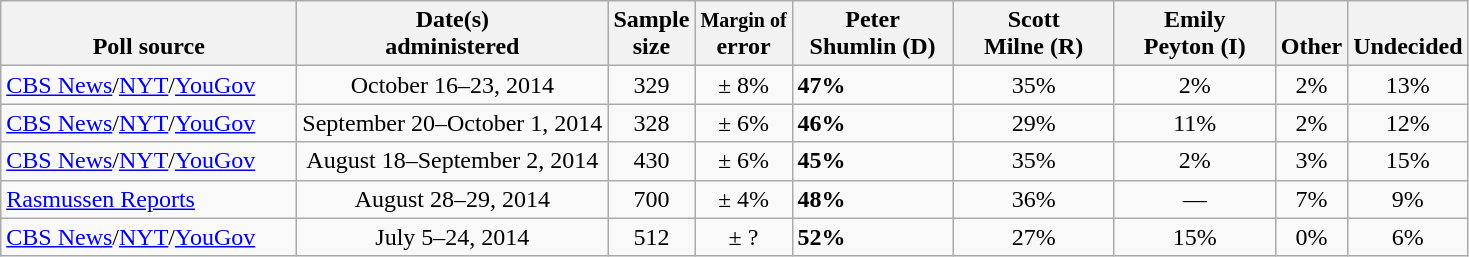<table class="wikitable">
<tr valign= bottom>
<th style="width:190px;">Poll source</th>
<th style="width:200px;">Date(s)<br>administered</th>
<th class=small>Sample<br>size</th>
<th><small>Margin of</small><br>error</th>
<th style="width:100px;">Peter<br>Shumlin (D)</th>
<th style="width:100px;">Scott<br>Milne (R)</th>
<th style="width:100px;">Emily<br>Peyton (I)</th>
<th>Other</th>
<th>Undecided</th>
</tr>
<tr>
<td><a href='#'>CBS News</a>/<a href='#'>NYT</a>/<a href='#'>YouGov</a></td>
<td align=center>October 16–23, 2014</td>
<td align=center>329</td>
<td align=center>± 8%</td>
<td><strong>47%</strong></td>
<td align=center>35%</td>
<td align=center>2%</td>
<td align=center>2%</td>
<td align=center>13%</td>
</tr>
<tr>
<td><a href='#'>CBS News</a>/<a href='#'>NYT</a>/<a href='#'>YouGov</a></td>
<td align=center>September 20–October 1, 2014</td>
<td align=center>328</td>
<td align=center>± 6%</td>
<td><strong>46%</strong></td>
<td align=center>29%</td>
<td align=center>11%</td>
<td align=center>2%</td>
<td align=center>12%</td>
</tr>
<tr>
<td><a href='#'>CBS News</a>/<a href='#'>NYT</a>/<a href='#'>YouGov</a></td>
<td align=center>August 18–September 2, 2014</td>
<td align=center>430</td>
<td align=center>± 6%</td>
<td><strong>45%</strong></td>
<td align=center>35%</td>
<td align=center>2%</td>
<td align=center>3%</td>
<td align=center>15%</td>
</tr>
<tr>
<td><a href='#'>Rasmussen Reports</a></td>
<td align=center>August 28–29, 2014</td>
<td align=center>700</td>
<td align=center>± 4%</td>
<td><strong>48%</strong></td>
<td align=center>36%</td>
<td align=center>—</td>
<td align=center>7%</td>
<td align=center>9%</td>
</tr>
<tr>
<td><a href='#'>CBS News</a>/<a href='#'>NYT</a>/<a href='#'>YouGov</a></td>
<td align=center>July 5–24, 2014</td>
<td align=center>512</td>
<td align=center>± ?</td>
<td><strong>52%</strong></td>
<td align=center>27%</td>
<td align=center>15%</td>
<td align=center>0%</td>
<td align=center>6%</td>
</tr>
</table>
